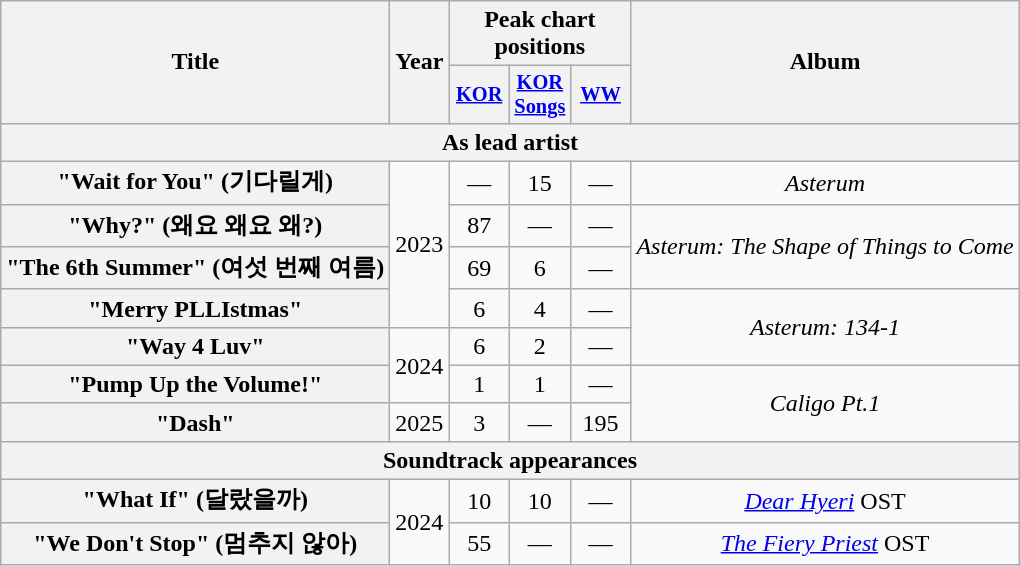<table class="wikitable plainrowheaders" style="text-align:center">
<tr>
<th scope="col" rowspan="2">Title</th>
<th scope="col" rowspan="2">Year</th>
<th scope="col" colspan="3">Peak chart positions</th>
<th scope="col" rowspan="2">Album</th>
</tr>
<tr>
<th scope="col" style="font-size:85%; width:2.5em"><a href='#'>KOR</a><br></th>
<th scope="col" style="width:2.5em;font-size:85%;"><a href='#'>KOR<br>Songs</a><br></th>
<th scope="col" style="font-size:85%; width:2.5em"><a href='#'>WW</a><br></th>
</tr>
<tr>
<th scope="col" colspan="6">As lead artist</th>
</tr>
<tr>
<th scope="row">"Wait for You" (기다릴게)</th>
<td rowspan="4">2023</td>
<td>—</td>
<td>15</td>
<td>—</td>
<td><em>Asterum</em></td>
</tr>
<tr>
<th scope="row">"Why?" (왜요 왜요 왜?)</th>
<td>87</td>
<td>—</td>
<td>—</td>
<td rowspan="2"><em>Asterum: The Shape of Things to Come</em></td>
</tr>
<tr>
<th scope="row">"The 6th Summer" (여섯 번째 여름)</th>
<td>69</td>
<td>6</td>
<td>—</td>
</tr>
<tr>
<th scope="row">"Merry PLLIstmas"</th>
<td>6</td>
<td>4</td>
<td>—</td>
<td rowspan="2"><em>Asterum: 134-1</em></td>
</tr>
<tr>
<th scope="row">"Way 4 Luv"</th>
<td rowspan="2">2024</td>
<td>6</td>
<td>2</td>
<td>—</td>
</tr>
<tr>
<th scope="row">"Pump Up the Volume!"</th>
<td>1</td>
<td>1</td>
<td>—</td>
<td rowspan="2"><em>Caligo Pt.1</em></td>
</tr>
<tr>
<th scope="row">"Dash"</th>
<td>2025</td>
<td>3</td>
<td>—</td>
<td>195</td>
</tr>
<tr>
<th scope="col" colspan="6">Soundtrack appearances</th>
</tr>
<tr>
<th scope="row">"What If" (달랐을까)</th>
<td rowspan="2">2024</td>
<td>10</td>
<td>10</td>
<td>—</td>
<td><em><a href='#'>Dear Hyeri</a></em> OST</td>
</tr>
<tr>
<th scope="row">"We Don't Stop" (멈추지 않아)</th>
<td>55</td>
<td>—</td>
<td>—</td>
<td><em><a href='#'>The Fiery Priest</a></em> OST</td>
</tr>
</table>
